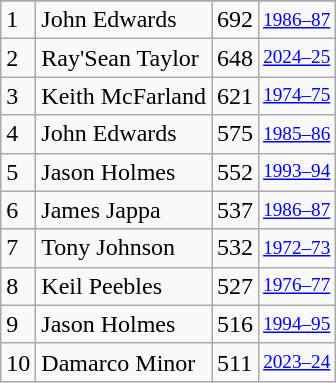<table class="wikitable">
<tr>
</tr>
<tr>
<td>1</td>
<td>John Edwards</td>
<td>692</td>
<td style="font-size:80%;"><a href='#'>1986–87</a></td>
</tr>
<tr>
<td>2</td>
<td>Ray'Sean Taylor</td>
<td>648</td>
<td style="font-size:80%;"><a href='#'>2024–25</a></td>
</tr>
<tr>
<td>3</td>
<td>Keith McFarland</td>
<td>621</td>
<td style="font-size:80%;"><a href='#'>1974–75</a></td>
</tr>
<tr>
<td>4</td>
<td>John Edwards</td>
<td>575</td>
<td style="font-size:80%;"><a href='#'>1985–86</a></td>
</tr>
<tr>
<td>5</td>
<td>Jason Holmes</td>
<td>552</td>
<td style="font-size:80%;"><a href='#'>1993–94</a></td>
</tr>
<tr>
<td>6</td>
<td>James Jappa</td>
<td>537</td>
<td style="font-size:80%;"><a href='#'>1986–87</a></td>
</tr>
<tr>
<td>7</td>
<td>Tony Johnson</td>
<td>532</td>
<td style="font-size:80%;"><a href='#'>1972–73</a></td>
</tr>
<tr>
<td>8</td>
<td>Keil Peebles</td>
<td>527</td>
<td style="font-size:80%;"><a href='#'>1976–77</a></td>
</tr>
<tr>
<td>9</td>
<td>Jason Holmes</td>
<td>516</td>
<td style="font-size:80%;"><a href='#'>1994–95</a></td>
</tr>
<tr>
<td>10</td>
<td>Damarco Minor</td>
<td>511</td>
<td style="font-size:80%;"><a href='#'>2023–24</a></td>
</tr>
</table>
